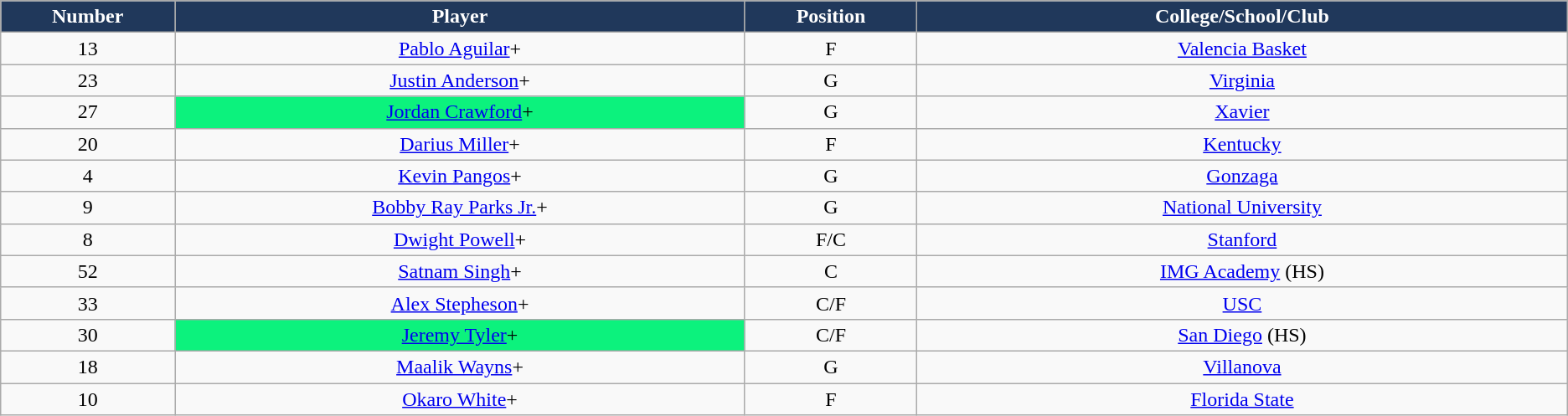<table class="wikitable sortable sortable">
<tr>
<th style="background:#20385B; color:white" width="1%">Number</th>
<th style="background:#20385B; color:white" width="5%">Player</th>
<th style="background:#20385B; color:white" width="1%">Position</th>
<th style="background:#20385B; color:white" width="5%">College/School/Club</th>
</tr>
<tr style="text-align: center">
<td>13</td>
<td><a href='#'>Pablo Aguilar</a>+</td>
<td>F</td>
<td><a href='#'>Valencia Basket</a></td>
</tr>
<tr style="text-align: center">
<td>23</td>
<td><a href='#'>Justin Anderson</a>+</td>
<td>G</td>
<td><a href='#'>Virginia</a></td>
</tr>
<tr style="text-align: center">
<td>27</td>
<td bgcolor="#0CF27D"><a href='#'>Jordan Crawford</a>+</td>
<td>G</td>
<td><a href='#'>Xavier</a></td>
</tr>
<tr style="text-align: center">
<td>20</td>
<td><a href='#'>Darius Miller</a>+</td>
<td>F</td>
<td><a href='#'>Kentucky</a></td>
</tr>
<tr style="text-align: center">
<td>4</td>
<td><a href='#'>Kevin Pangos</a>+</td>
<td>G</td>
<td><a href='#'>Gonzaga</a></td>
</tr>
<tr style="text-align: center">
<td>9</td>
<td><a href='#'>Bobby Ray Parks Jr.</a>+</td>
<td>G</td>
<td><a href='#'>National University</a></td>
</tr>
<tr style="text-align: center">
<td>8</td>
<td><a href='#'>Dwight Powell</a>+</td>
<td>F/C</td>
<td><a href='#'>Stanford</a></td>
</tr>
<tr style="text-align: center">
<td>52</td>
<td><a href='#'>Satnam Singh</a>+</td>
<td>C</td>
<td><a href='#'>IMG Academy</a> (HS)</td>
</tr>
<tr style="text-align: center">
<td>33</td>
<td><a href='#'>Alex Stepheson</a>+</td>
<td>C/F</td>
<td><a href='#'>USC</a></td>
</tr>
<tr style="text-align: center">
<td>30</td>
<td bgcolor="#0CF27D"><a href='#'>Jeremy Tyler</a>+</td>
<td>C/F</td>
<td><a href='#'>San Diego</a> (HS)</td>
</tr>
<tr style="text-align: center">
<td>18</td>
<td><a href='#'>Maalik Wayns</a>+</td>
<td>G</td>
<td><a href='#'>Villanova</a></td>
</tr>
<tr style="text-align: center">
<td>10</td>
<td><a href='#'>Okaro White</a>+</td>
<td>F</td>
<td><a href='#'>Florida State</a></td>
</tr>
</table>
